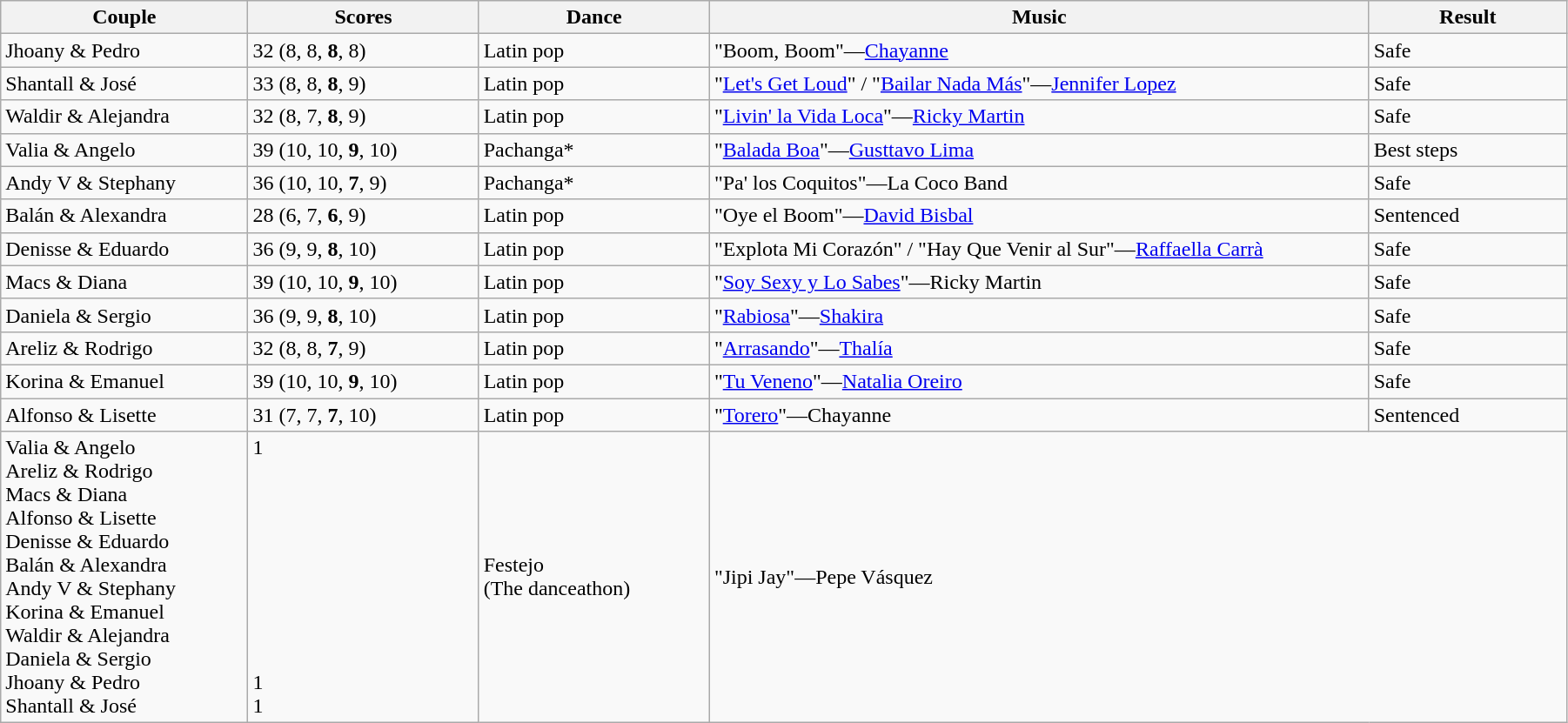<table class="wikitable sortable" style="width:95%; white-space:nowrap;">
<tr>
<th style="width:15%;">Couple</th>
<th style="width:14%;">Scores</th>
<th style="width:14%;">Dance</th>
<th style="width:40%;">Music</th>
<th style="width:12%;">Result</th>
</tr>
<tr>
<td>Jhoany & Pedro</td>
<td>32 (8, 8, <strong>8</strong>, 8)</td>
<td>Latin pop</td>
<td>"Boom, Boom"—<a href='#'>Chayanne</a></td>
<td>Safe</td>
</tr>
<tr>
<td>Shantall & José</td>
<td>33 (8, 8, <strong>8</strong>, 9)</td>
<td>Latin pop</td>
<td>"<a href='#'>Let's Get Loud</a>" / "<a href='#'>Bailar Nada Más</a>"—<a href='#'>Jennifer Lopez</a></td>
<td>Safe</td>
</tr>
<tr>
<td>Waldir & Alejandra</td>
<td>32 (8, 7, <strong>8</strong>, 9)</td>
<td>Latin pop</td>
<td>"<a href='#'>Livin' la Vida Loca</a>"—<a href='#'>Ricky Martin</a></td>
<td>Safe</td>
</tr>
<tr>
<td>Valia & Angelo</td>
<td>39 (10, 10, <strong>9</strong>, 10)</td>
<td>Pachanga*</td>
<td>"<a href='#'>Balada Boa</a>"—<a href='#'>Gusttavo Lima</a></td>
<td>Best steps</td>
</tr>
<tr>
<td>Andy V & Stephany</td>
<td>36 (10, 10, <strong>7</strong>, 9)</td>
<td>Pachanga*</td>
<td>"Pa' los Coquitos"—La Coco Band</td>
<td>Safe</td>
</tr>
<tr>
<td>Balán & Alexandra</td>
<td>28 (6, 7, <strong>6</strong>, 9)</td>
<td>Latin pop</td>
<td>"Oye el Boom"—<a href='#'>David Bisbal</a></td>
<td>Sentenced</td>
</tr>
<tr>
<td>Denisse & Eduardo</td>
<td>36 (9, 9, <strong>8</strong>, 10)</td>
<td>Latin pop</td>
<td>"Explota Mi Corazón" / "Hay Que Venir al Sur"—<a href='#'>Raffaella Carrà</a></td>
<td>Safe</td>
</tr>
<tr>
<td>Macs & Diana</td>
<td>39 (10, 10, <strong>9</strong>, 10)</td>
<td>Latin pop</td>
<td>"<a href='#'>Soy Sexy y Lo Sabes</a>"—Ricky Martin</td>
<td>Safe</td>
</tr>
<tr>
<td>Daniela & Sergio</td>
<td>36 (9, 9, <strong>8</strong>, 10)</td>
<td>Latin pop</td>
<td>"<a href='#'>Rabiosa</a>"—<a href='#'>Shakira</a></td>
<td>Safe</td>
</tr>
<tr>
<td>Areliz & Rodrigo</td>
<td>32 (8, 8, <strong>7</strong>, 9)</td>
<td>Latin pop</td>
<td>"<a href='#'>Arrasando</a>"—<a href='#'>Thalía</a></td>
<td>Safe</td>
</tr>
<tr>
<td>Korina & Emanuel</td>
<td>39 (10, 10, <strong>9</strong>, 10)</td>
<td>Latin pop</td>
<td>"<a href='#'>Tu Veneno</a>"—<a href='#'>Natalia Oreiro</a></td>
<td>Safe</td>
</tr>
<tr>
<td>Alfonso & Lisette</td>
<td>31 (7, 7, <strong>7</strong>, 10)</td>
<td>Latin pop</td>
<td>"<a href='#'>Torero</a>"—Chayanne</td>
<td>Sentenced</td>
</tr>
<tr>
<td>Valia & Angelo<br>Areliz & Rodrigo<br>Macs & Diana<br>Alfonso & Lisette<br>Denisse & Eduardo<br>Balán & Alexandra<br>Andy V & Stephany<br>Korina & Emanuel<br>Waldir & Alejandra<br>Daniela & Sergio<br>Jhoany & Pedro<br>Shantall & José</td>
<td valign="top">1<br><br><br><br><br><br><br><br><br><br>1<br>1</td>
<td>Festejo<br>(The danceathon)</td>
<td colspan="2">"Jipi Jay"—Pepe Vásquez</td>
</tr>
</table>
